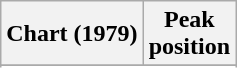<table class="wikitable sortable plainrowheaders" style="text-align:center">
<tr>
<th>Chart (1979)</th>
<th>Peak<br>position</th>
</tr>
<tr>
</tr>
<tr>
</tr>
<tr>
</tr>
</table>
